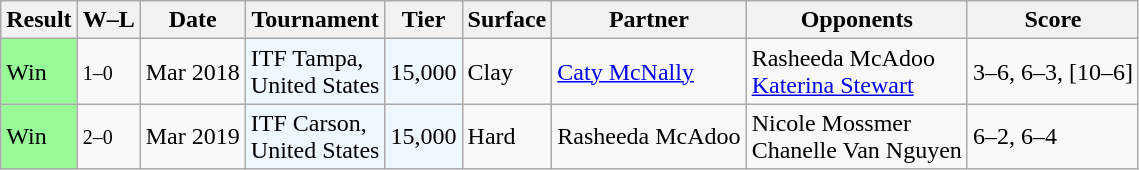<table class="sortable wikitable">
<tr>
<th>Result</th>
<th class="unsortable">W–L</th>
<th>Date</th>
<th>Tournament</th>
<th>Tier</th>
<th>Surface</th>
<th>Partner</th>
<th>Opponents</th>
<th class="unsortable">Score</th>
</tr>
<tr>
<td style="background:#98fb98;">Win</td>
<td><small>1–0</small></td>
<td>Mar 2018</td>
<td style="background:#f0f8ff;">ITF Tampa, <br>United States</td>
<td style="background:#f0f8ff;">15,000</td>
<td>Clay</td>
<td> <a href='#'>Caty McNally</a></td>
<td> Rasheeda McAdoo <br>  <a href='#'>Katerina Stewart</a></td>
<td>3–6, 6–3, [10–6]</td>
</tr>
<tr>
<td style="background:#98fb98;">Win</td>
<td><small>2–0</small></td>
<td>Mar 2019</td>
<td style="background:#f0f8ff;">ITF Carson, <br>United States</td>
<td style="background:#f0f8ff;">15,000</td>
<td>Hard</td>
<td> Rasheeda McAdoo</td>
<td> Nicole Mossmer <br>  Chanelle Van Nguyen</td>
<td>6–2, 6–4</td>
</tr>
</table>
